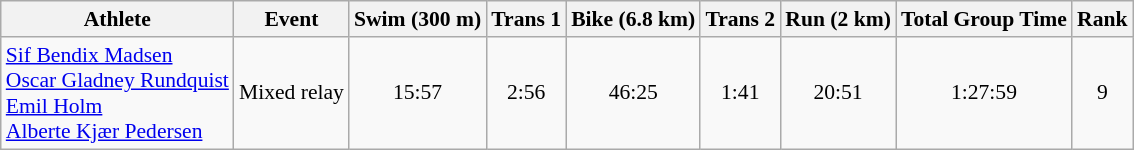<table class="wikitable" style="font-size:90%">
<tr>
<th>Athlete</th>
<th>Event</th>
<th>Swim (300 m)</th>
<th>Trans 1</th>
<th>Bike (6.8 km)</th>
<th>Trans 2</th>
<th>Run (2 km)</th>
<th>Total Group Time</th>
<th>Rank</th>
</tr>
<tr align=center>
<td align=left><a href='#'>Sif Bendix Madsen</a><br><a href='#'>Oscar Gladney Rundquist</a><br><a href='#'>Emil Holm</a><br><a href='#'>Alberte Kjær Pedersen</a></td>
<td align=left>Mixed relay</td>
<td>15:57</td>
<td>2:56</td>
<td>46:25</td>
<td>1:41</td>
<td>20:51</td>
<td>1:27:59</td>
<td>9</td>
</tr>
</table>
